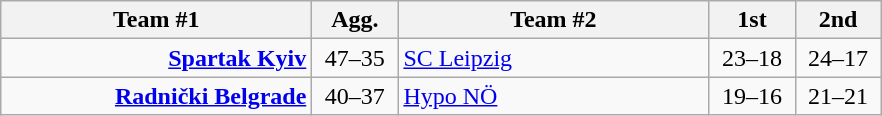<table class=wikitable style="text-align:center">
<tr>
<th width=200>Team #1</th>
<th width=50>Agg.</th>
<th width=200>Team #2</th>
<th width=50>1st</th>
<th width=50>2nd</th>
</tr>
<tr>
<td align=right><strong><a href='#'>Spartak Kyiv</a></strong> </td>
<td>47–35</td>
<td align=left> <a href='#'>SC Leipzig</a></td>
<td align=center>23–18</td>
<td align=center>24–17</td>
</tr>
<tr>
<td align=right><strong><a href='#'>Radnički Belgrade</a></strong> </td>
<td>40–37</td>
<td align=left> <a href='#'>Hypo NÖ</a></td>
<td align=center>19–16</td>
<td align=center>21–21</td>
</tr>
</table>
